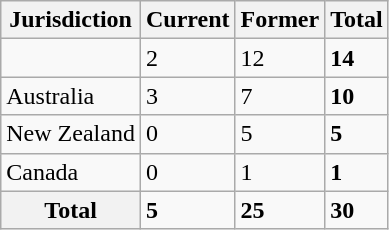<table class="wikitable sortable">
<tr>
<th>Jurisdiction</th>
<th>Current</th>
<th>Former</th>
<th>Total</th>
</tr>
<tr>
<td></td>
<td>2</td>
<td>12</td>
<td><strong>14</strong></td>
</tr>
<tr>
<td>Australia</td>
<td>3</td>
<td>7</td>
<td><strong>10</strong></td>
</tr>
<tr>
<td>New Zealand</td>
<td>0</td>
<td>5</td>
<td><strong>5</strong></td>
</tr>
<tr>
<td>Canada</td>
<td>0</td>
<td>1</td>
<td><strong>1</strong></td>
</tr>
<tr>
<th>Total</th>
<td><strong>5</strong></td>
<td><strong>25</strong></td>
<td><strong>30</strong></td>
</tr>
</table>
